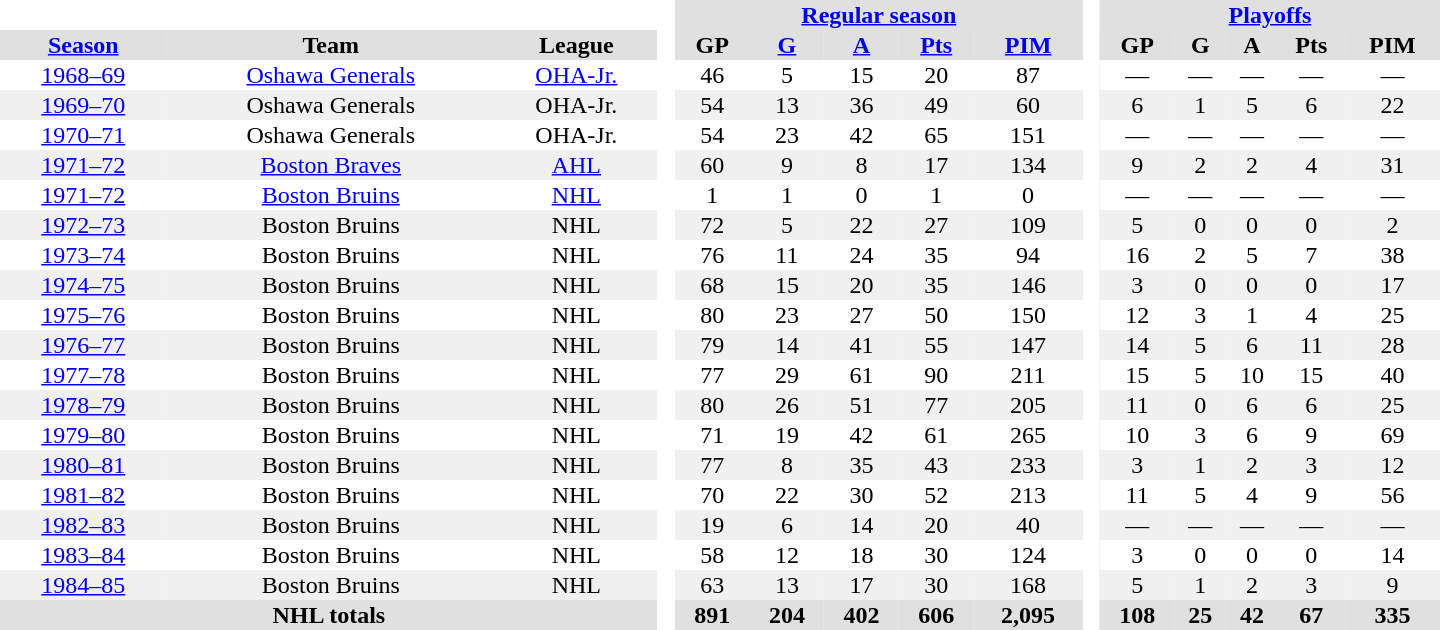<table border="0" cellpadding="1" cellspacing="0" style="text-align:center; width:60em;">
<tr style="background:#e0e0e0;">
<th colspan="3"  bgcolor="#ffffff"> </th>
<th rowspan="99" bgcolor="#ffffff"> </th>
<th colspan="5"><a href='#'>Regular season</a></th>
<th rowspan="99" bgcolor="#ffffff"> </th>
<th colspan="5"><a href='#'>Playoffs</a></th>
</tr>
<tr style="background:#e0e0e0;">
<th><a href='#'>Season</a></th>
<th>Team</th>
<th>League</th>
<th>GP</th>
<th><a href='#'>G</a></th>
<th><a href='#'>A</a></th>
<th><a href='#'>Pts</a></th>
<th><a href='#'>PIM</a></th>
<th>GP</th>
<th>G</th>
<th>A</th>
<th>Pts</th>
<th>PIM</th>
</tr>
<tr>
<td><a href='#'>1968–69</a></td>
<td><a href='#'>Oshawa Generals</a></td>
<td><a href='#'>OHA-Jr.</a></td>
<td>46</td>
<td>5</td>
<td>15</td>
<td>20</td>
<td>87</td>
<td>—</td>
<td>—</td>
<td>—</td>
<td>—</td>
<td>—</td>
</tr>
<tr style="background:#f0f0f0;">
<td><a href='#'>1969–70</a></td>
<td>Oshawa Generals</td>
<td>OHA-Jr.</td>
<td>54</td>
<td>13</td>
<td>36</td>
<td>49</td>
<td>60</td>
<td>6</td>
<td>1</td>
<td>5</td>
<td>6</td>
<td>22</td>
</tr>
<tr>
<td><a href='#'>1970–71</a></td>
<td>Oshawa Generals</td>
<td>OHA-Jr.</td>
<td>54</td>
<td>23</td>
<td>42</td>
<td>65</td>
<td>151</td>
<td>—</td>
<td>—</td>
<td>—</td>
<td>—</td>
<td>—</td>
</tr>
<tr style="background:#f0f0f0;">
<td><a href='#'>1971–72</a></td>
<td><a href='#'>Boston Braves</a></td>
<td><a href='#'>AHL</a></td>
<td>60</td>
<td>9</td>
<td>8</td>
<td>17</td>
<td>134</td>
<td>9</td>
<td>2</td>
<td>2</td>
<td>4</td>
<td>31</td>
</tr>
<tr>
<td><a href='#'>1971–72</a></td>
<td><a href='#'>Boston Bruins</a></td>
<td><a href='#'>NHL</a></td>
<td>1</td>
<td>1</td>
<td>0</td>
<td>1</td>
<td>0</td>
<td>—</td>
<td>—</td>
<td>—</td>
<td>—</td>
<td>—</td>
</tr>
<tr style="background:#f0f0f0;">
<td><a href='#'>1972–73</a></td>
<td>Boston Bruins</td>
<td>NHL</td>
<td>72</td>
<td>5</td>
<td>22</td>
<td>27</td>
<td>109</td>
<td>5</td>
<td>0</td>
<td>0</td>
<td>0</td>
<td>2</td>
</tr>
<tr>
<td><a href='#'>1973–74</a></td>
<td>Boston Bruins</td>
<td>NHL</td>
<td>76</td>
<td>11</td>
<td>24</td>
<td>35</td>
<td>94</td>
<td>16</td>
<td>2</td>
<td>5</td>
<td>7</td>
<td>38</td>
</tr>
<tr style="background:#f0f0f0;">
<td><a href='#'>1974–75</a></td>
<td>Boston Bruins</td>
<td>NHL</td>
<td>68</td>
<td>15</td>
<td>20</td>
<td>35</td>
<td>146</td>
<td>3</td>
<td>0</td>
<td>0</td>
<td>0</td>
<td>17</td>
</tr>
<tr>
<td><a href='#'>1975–76</a></td>
<td>Boston Bruins</td>
<td>NHL</td>
<td>80</td>
<td>23</td>
<td>27</td>
<td>50</td>
<td>150</td>
<td>12</td>
<td>3</td>
<td>1</td>
<td>4</td>
<td>25</td>
</tr>
<tr style="background:#f0f0f0;">
<td><a href='#'>1976–77</a></td>
<td>Boston Bruins</td>
<td>NHL</td>
<td>79</td>
<td>14</td>
<td>41</td>
<td>55</td>
<td>147</td>
<td>14</td>
<td>5</td>
<td>6</td>
<td>11</td>
<td>28</td>
</tr>
<tr>
<td><a href='#'>1977–78</a></td>
<td>Boston Bruins</td>
<td>NHL</td>
<td>77</td>
<td>29</td>
<td>61</td>
<td>90</td>
<td>211</td>
<td>15</td>
<td>5</td>
<td>10</td>
<td>15</td>
<td>40</td>
</tr>
<tr style="background:#f0f0f0;">
<td><a href='#'>1978–79</a></td>
<td>Boston Bruins</td>
<td>NHL</td>
<td>80</td>
<td>26</td>
<td>51</td>
<td>77</td>
<td>205</td>
<td>11</td>
<td>0</td>
<td>6</td>
<td>6</td>
<td>25</td>
</tr>
<tr>
<td><a href='#'>1979–80</a></td>
<td>Boston Bruins</td>
<td>NHL</td>
<td>71</td>
<td>19</td>
<td>42</td>
<td>61</td>
<td>265</td>
<td>10</td>
<td>3</td>
<td>6</td>
<td>9</td>
<td>69</td>
</tr>
<tr style="background:#f0f0f0;">
<td><a href='#'>1980–81</a></td>
<td>Boston Bruins</td>
<td>NHL</td>
<td>77</td>
<td>8</td>
<td>35</td>
<td>43</td>
<td>233</td>
<td>3</td>
<td>1</td>
<td>2</td>
<td>3</td>
<td>12</td>
</tr>
<tr>
<td><a href='#'>1981–82</a></td>
<td>Boston Bruins</td>
<td>NHL</td>
<td>70</td>
<td>22</td>
<td>30</td>
<td>52</td>
<td>213</td>
<td>11</td>
<td>5</td>
<td>4</td>
<td>9</td>
<td>56</td>
</tr>
<tr style="background:#f0f0f0;">
<td><a href='#'>1982–83</a></td>
<td>Boston Bruins</td>
<td>NHL</td>
<td>19</td>
<td>6</td>
<td>14</td>
<td>20</td>
<td>40</td>
<td>—</td>
<td>—</td>
<td>—</td>
<td>—</td>
<td>—</td>
</tr>
<tr>
<td><a href='#'>1983–84</a></td>
<td>Boston Bruins</td>
<td>NHL</td>
<td>58</td>
<td>12</td>
<td>18</td>
<td>30</td>
<td>124</td>
<td>3</td>
<td>0</td>
<td>0</td>
<td>0</td>
<td>14</td>
</tr>
<tr style="background:#f0f0f0;">
<td><a href='#'>1984–85</a></td>
<td>Boston Bruins</td>
<td>NHL</td>
<td>63</td>
<td>13</td>
<td>17</td>
<td>30</td>
<td>168</td>
<td>5</td>
<td>1</td>
<td>2</td>
<td>3</td>
<td>9</td>
</tr>
<tr style="background:#e0e0e0;">
<th colspan="3">NHL totals</th>
<th>891</th>
<th>204</th>
<th>402</th>
<th>606</th>
<th>2,095</th>
<th>108</th>
<th>25</th>
<th>42</th>
<th>67</th>
<th>335</th>
</tr>
</table>
